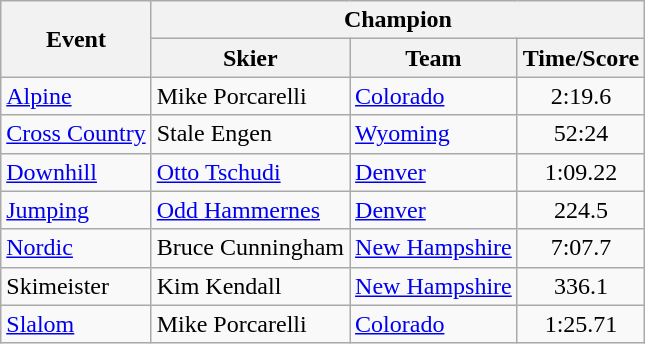<table class="wikitable">
<tr>
<th rowspan="2">Event</th>
<th colspan="3" bgcolor=000000>Champion</th>
</tr>
<tr>
<th>Skier</th>
<th>Team</th>
<th>Time/Score</th>
</tr>
<tr>
<td><a href='#'>Alpine</a></td>
<td>Mike Porcarelli </td>
<td><a href='#'>Colorado</a></td>
<td align=center>2:19.6</td>
</tr>
<tr>
<td><a href='#'>Cross Country</a></td>
<td> Stale Engen</td>
<td><a href='#'>Wyoming</a></td>
<td align=center>52:24</td>
</tr>
<tr>
<td><a href='#'>Downhill</a></td>
<td> <a href='#'>Otto Tschudi</a> </td>
<td><a href='#'>Denver</a></td>
<td align=center>1:09.22</td>
</tr>
<tr>
<td><a href='#'>Jumping</a></td>
<td> <a href='#'>Odd Hammernes</a> </td>
<td><a href='#'>Denver</a></td>
<td align=center>224.5</td>
</tr>
<tr>
<td><a href='#'>Nordic</a></td>
<td>Bruce Cunningham </td>
<td><a href='#'>New Hampshire</a></td>
<td align=center>7:07.7</td>
</tr>
<tr>
<td>Skimeister</td>
<td>Kim Kendall</td>
<td><a href='#'>New Hampshire</a></td>
<td align=center>336.1</td>
</tr>
<tr>
<td><a href='#'>Slalom</a></td>
<td>Mike Porcarelli </td>
<td><a href='#'>Colorado</a></td>
<td align=center>1:25.71</td>
</tr>
</table>
